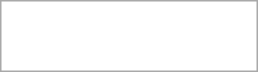<table style="text-align: center; border: 1px solid darkgray;">
<tr>
<td></td>
<td>    </td>
<td></td>
<td></td>
<td></td>
<td></td>
<td>    </td>
<td></td>
<td></td>
<td></td>
</tr>
<tr>
<td></td>
<td>    </td>
<td></td>
<td></td>
<td></td>
<td></td>
<td>    </td>
<td></td>
<td></td>
<td></td>
</tr>
</table>
